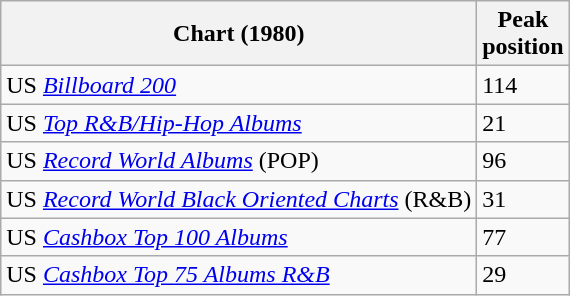<table class="wikitable sortable">
<tr>
<th>Chart (1980)</th>
<th>Peak<br>position</th>
</tr>
<tr>
<td>US <em><a href='#'>Billboard 200</a></em></td>
<td>114</td>
</tr>
<tr>
<td>US <em><a href='#'>Top R&B/Hip-Hop Albums</a></em></td>
<td>21</td>
</tr>
<tr>
<td>US <a href='#'><em>Record World Albums</em></a> (POP)</td>
<td>96</td>
</tr>
<tr>
<td>US <a href='#'><em>Record World Black Oriented Charts</em></a> (R&B) </td>
<td>31</td>
</tr>
<tr>
<td>US <a href='#'><em>Cashbox Top 100 Albums</em></a></td>
<td>77</td>
</tr>
<tr>
<td>US <a href='#'><em>Cashbox Top 75 Albums R&B</em></a></td>
<td>29</td>
</tr>
</table>
